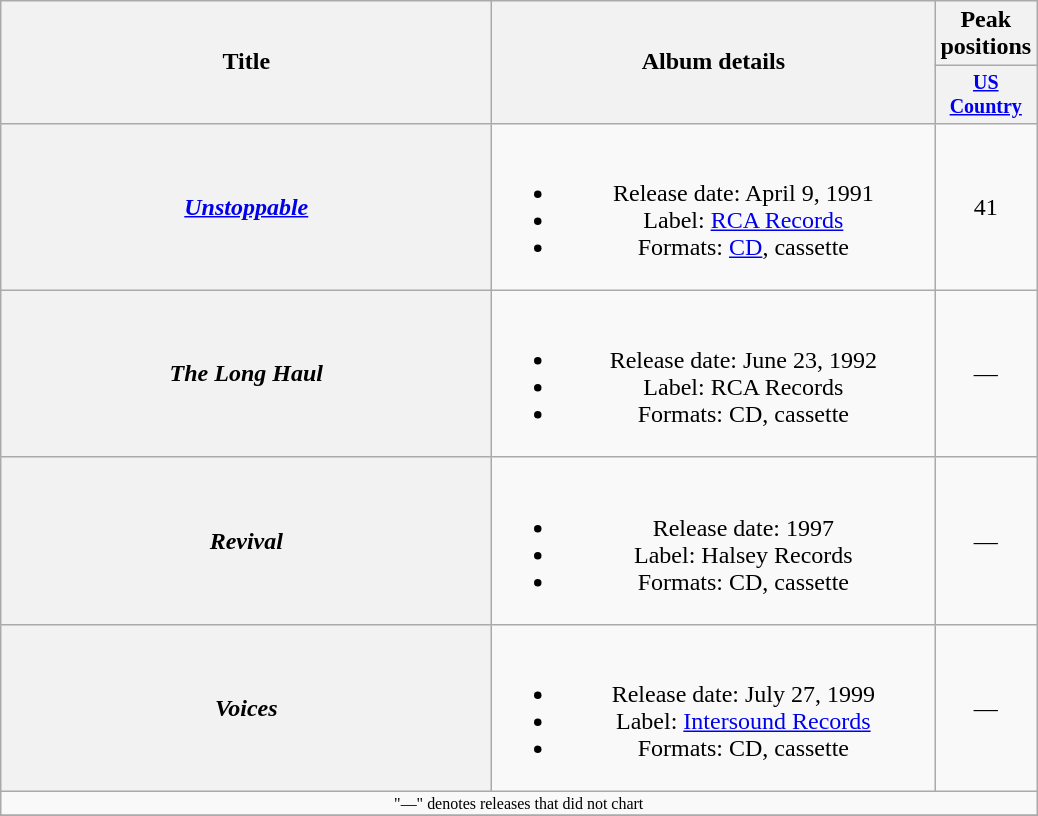<table class="wikitable plainrowheaders" style="text-align:center;">
<tr>
<th rowspan="2" style="width:20em;">Title</th>
<th rowspan="2" style="width:18em;">Album details</th>
<th colspan="1">Peak positions</th>
</tr>
<tr style="font-size:smaller;">
<th width="45"><a href='#'>US Country</a><br></th>
</tr>
<tr>
<th scope="row"><em><a href='#'>Unstoppable</a></em></th>
<td><br><ul><li>Release date: April 9, 1991</li><li>Label: <a href='#'>RCA Records</a></li><li>Formats: <a href='#'>CD</a>, cassette</li></ul></td>
<td>41</td>
</tr>
<tr>
<th scope="row"><em>The Long Haul</em></th>
<td><br><ul><li>Release date: June 23, 1992</li><li>Label: RCA Records</li><li>Formats: CD, cassette</li></ul></td>
<td>—</td>
</tr>
<tr>
<th scope="row"><em>Revival</em></th>
<td><br><ul><li>Release date: 1997</li><li>Label: Halsey Records</li><li>Formats: CD, cassette</li></ul></td>
<td>—</td>
</tr>
<tr>
<th scope="row"><em>Voices</em></th>
<td><br><ul><li>Release date: July 27, 1999</li><li>Label: <a href='#'>Intersound Records</a></li><li>Formats: CD, cassette</li></ul></td>
<td>—</td>
</tr>
<tr>
<td colspan="10" style="font-size:8pt">"—" denotes releases that did not chart</td>
</tr>
<tr>
</tr>
</table>
